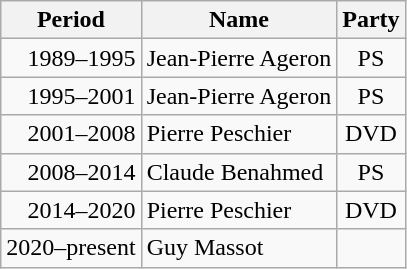<table class="wikitable">
<tr>
<th>Period</th>
<th>Name</th>
<th>Party</th>
</tr>
<tr>
<td align=right>1989–1995</td>
<td>Jean-Pierre Ageron</td>
<td align="center">PS</td>
</tr>
<tr>
<td align=right>1995–2001</td>
<td>Jean-Pierre Ageron</td>
<td align="center">PS</td>
</tr>
<tr>
<td align=right>2001–2008</td>
<td>Pierre Peschier</td>
<td align="center">DVD</td>
</tr>
<tr>
<td align=right>2008–2014</td>
<td>Claude Benahmed</td>
<td align="center">PS</td>
</tr>
<tr>
<td align=right>2014–2020</td>
<td>Pierre Peschier</td>
<td align="center">DVD</td>
</tr>
<tr>
<td align=right>2020–present</td>
<td>Guy Massot</td>
<td></td>
</tr>
</table>
